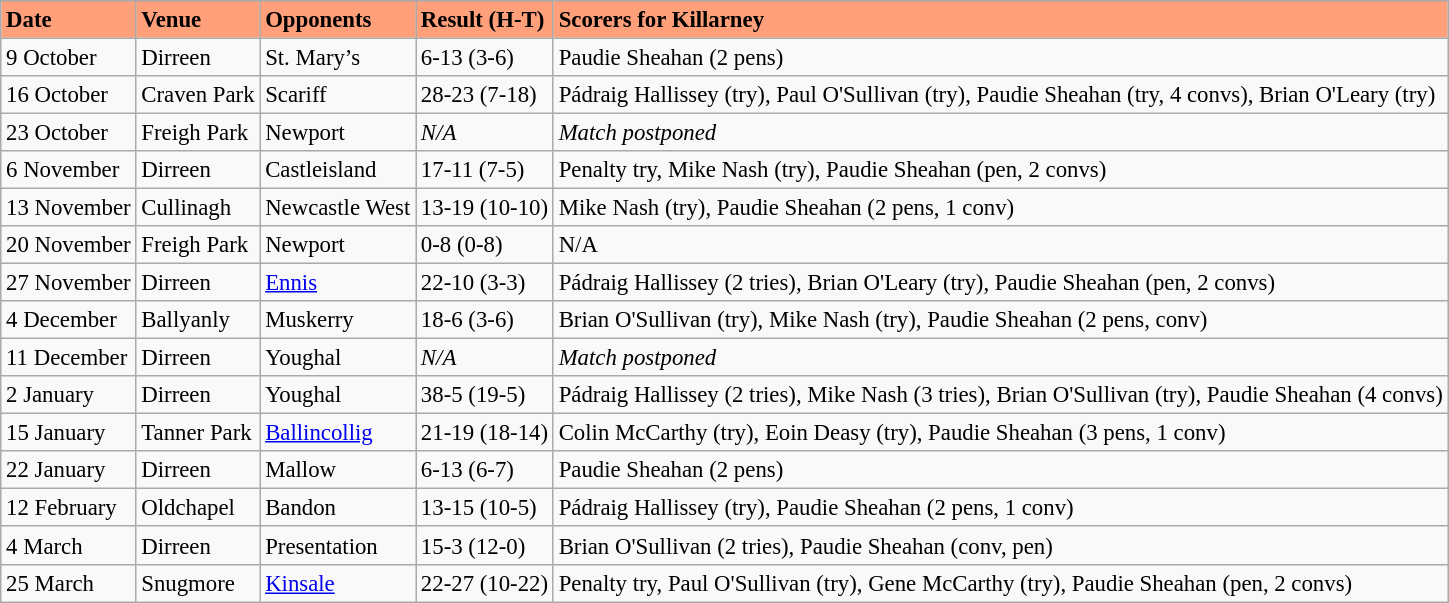<table class="wikitable" style=" float:left; margin:0.5em auto; font-size:95%">
<tr bgcolor="#FFA07A">
<td><strong>Date</strong></td>
<td><strong>Venue</strong></td>
<td><strong>Opponents</strong></td>
<td><strong>Result (H-T)</strong></td>
<td><strong>Scorers for Killarney</strong></td>
</tr>
<tr>
<td>9 October</td>
<td>Dirreen</td>
<td>St. Mary’s</td>
<td>6-13 (3-6)</td>
<td>Paudie Sheahan (2 pens)</td>
</tr>
<tr>
<td>16 October</td>
<td>Craven Park</td>
<td>Scariff</td>
<td>28-23 (7-18)</td>
<td>Pádraig Hallissey (try), Paul O'Sullivan (try), Paudie Sheahan (try, 4 convs), Brian O'Leary (try)</td>
</tr>
<tr>
<td>23 October</td>
<td>Freigh Park</td>
<td>Newport</td>
<td><em>N/A</em></td>
<td><em>Match postponed</em></td>
</tr>
<tr>
<td>6 November</td>
<td>Dirreen</td>
<td>Castleisland</td>
<td>17-11 (7-5)</td>
<td>Penalty try, Mike Nash (try), Paudie Sheahan (pen, 2 convs)</td>
</tr>
<tr>
<td>13 November</td>
<td>Cullinagh</td>
<td>Newcastle West</td>
<td>13-19 (10-10)</td>
<td>Mike Nash (try), Paudie Sheahan (2 pens, 1 conv)</td>
</tr>
<tr>
<td>20 November</td>
<td>Freigh Park</td>
<td>Newport</td>
<td>0-8 (0-8)</td>
<td>N/A</td>
</tr>
<tr>
<td>27 November</td>
<td>Dirreen</td>
<td><a href='#'>Ennis</a></td>
<td>22-10 (3-3)</td>
<td>Pádraig Hallissey (2 tries), Brian O'Leary (try), Paudie Sheahan (pen, 2 convs)</td>
</tr>
<tr>
<td>4 December</td>
<td>Ballyanly</td>
<td>Muskerry</td>
<td>18-6 (3-6)</td>
<td>Brian O'Sullivan (try), Mike Nash (try), Paudie Sheahan (2 pens, conv)</td>
</tr>
<tr>
<td>11 December</td>
<td>Dirreen</td>
<td>Youghal</td>
<td><em>N/A</em></td>
<td><em>Match postponed</em></td>
</tr>
<tr>
<td>2 January</td>
<td>Dirreen</td>
<td>Youghal</td>
<td>38-5 (19-5)</td>
<td>Pádraig Hallissey (2 tries), Mike Nash (3 tries), Brian O'Sullivan (try), Paudie Sheahan (4 convs)</td>
</tr>
<tr>
<td>15 January</td>
<td>Tanner Park</td>
<td><a href='#'>Ballincollig</a></td>
<td>21-19 (18-14)</td>
<td>Colin McCarthy (try), Eoin Deasy (try), Paudie Sheahan (3 pens, 1 conv)</td>
</tr>
<tr>
<td>22 January</td>
<td>Dirreen</td>
<td>Mallow</td>
<td>6-13 (6-7)</td>
<td>Paudie Sheahan (2 pens)</td>
</tr>
<tr>
<td>12 February</td>
<td>Oldchapel</td>
<td>Bandon</td>
<td>13-15 (10-5)</td>
<td>Pádraig Hallissey (try), Paudie Sheahan (2 pens, 1 conv)</td>
</tr>
<tr>
<td>4 March</td>
<td>Dirreen</td>
<td>Presentation</td>
<td>15-3 (12-0)</td>
<td>Brian O'Sullivan (2 tries), Paudie Sheahan (conv, pen)</td>
</tr>
<tr>
<td>25 March</td>
<td>Snugmore</td>
<td><a href='#'>Kinsale</a></td>
<td>22-27 (10-22)</td>
<td>Penalty try, Paul O'Sullivan (try), Gene McCarthy (try), Paudie Sheahan (pen, 2 convs)</td>
</tr>
</table>
